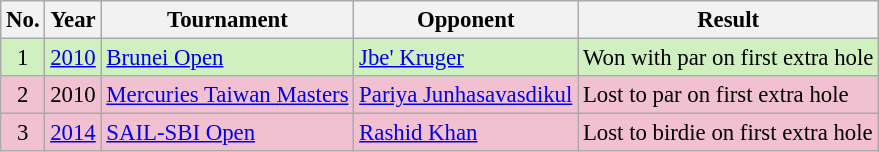<table class="wikitable" style="font-size:95%;">
<tr>
<th>No.</th>
<th>Year</th>
<th>Tournament</th>
<th>Opponent</th>
<th>Result</th>
</tr>
<tr style="background:#D0F0C0;">
<td align=center>1</td>
<td><a href='#'>2010</a></td>
<td><a href='#'>Brunei Open</a></td>
<td> <a href='#'>Jbe' Kruger</a></td>
<td>Won with par on first extra hole</td>
</tr>
<tr style="background:#F2C1D1;">
<td align=center>2</td>
<td>2010</td>
<td><a href='#'>Mercuries Taiwan Masters</a></td>
<td> <a href='#'>Pariya Junhasavasdikul</a></td>
<td>Lost to par on first extra hole</td>
</tr>
<tr style="background:#F2C1D1;">
<td align=center>3</td>
<td><a href='#'>2014</a></td>
<td><a href='#'>SAIL-SBI Open</a></td>
<td> <a href='#'>Rashid Khan</a></td>
<td>Lost to birdie on first extra hole</td>
</tr>
</table>
